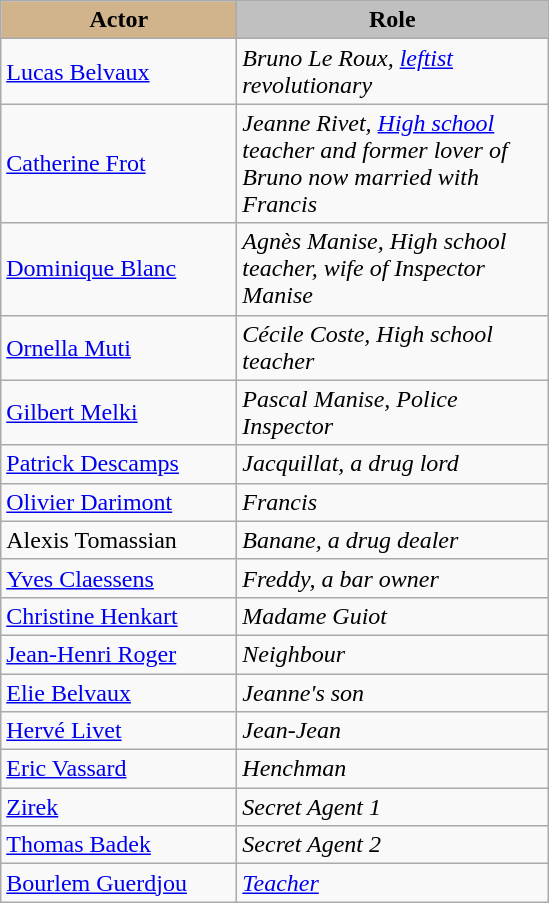<table class="wikitable">
<tr>
<th style="background-color:tan;" width="150">Actor</th>
<th style="background-color:silver;" width="200">Role</th>
</tr>
<tr>
<td><a href='#'>Lucas Belvaux</a></td>
<td><em>Bruno Le Roux, <a href='#'>leftist</a> revolutionary</em></td>
</tr>
<tr>
<td><a href='#'>Catherine Frot</a></td>
<td><em>Jeanne Rivet, <a href='#'>High school</a> teacher and former lover of Bruno now married with Francis</em></td>
</tr>
<tr>
<td><a href='#'>Dominique Blanc</a></td>
<td><em>Agnès Manise, High school teacher, wife of Inspector Manise</em></td>
</tr>
<tr>
<td><a href='#'>Ornella Muti</a></td>
<td><em>Cécile Coste, High school teacher</em></td>
</tr>
<tr>
<td><a href='#'>Gilbert Melki</a></td>
<td><em>Pascal Manise, Police Inspector</em></td>
</tr>
<tr>
<td><a href='#'>Patrick Descamps</a></td>
<td><em>Jacquillat, a drug lord</em></td>
</tr>
<tr>
<td><a href='#'>Olivier Darimont</a></td>
<td><em>Francis</em></td>
</tr>
<tr>
<td>Alexis Tomassian</td>
<td><em>Banane, a drug dealer</em></td>
</tr>
<tr>
<td><a href='#'>Yves Claessens</a></td>
<td><em>Freddy, a bar owner</em></td>
</tr>
<tr>
<td><a href='#'>Christine Henkart</a></td>
<td><em>Madame Guiot</em></td>
</tr>
<tr>
<td><a href='#'>Jean-Henri Roger</a></td>
<td><em>Neighbour</em></td>
</tr>
<tr>
<td><a href='#'>Elie Belvaux</a></td>
<td><em>Jeanne's son</em></td>
</tr>
<tr>
<td><a href='#'>Hervé Livet</a></td>
<td><em>Jean-Jean</em></td>
</tr>
<tr>
<td><a href='#'>Eric Vassard</a></td>
<td><em>Henchman</em></td>
</tr>
<tr>
<td><a href='#'>Zirek</a></td>
<td><em>Secret Agent 1</em></td>
</tr>
<tr>
<td><a href='#'>Thomas Badek</a></td>
<td><em>Secret Agent 2</em></td>
</tr>
<tr>
<td><a href='#'>Bourlem Guerdjou</a></td>
<td><em><a href='#'>Teacher</a></em></td>
</tr>
</table>
